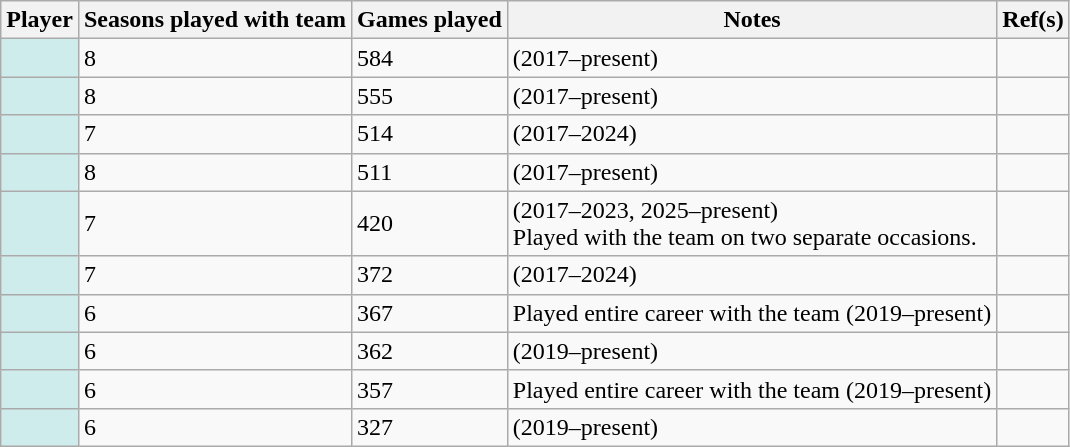<table class="wikitable sortable plainrowheaders">
<tr>
<th scope="col">Player</th>
<th scope="col">Seasons played with team</th>
<th scope="col">Games played</th>
<th scope="col">Notes</th>
<th scope="col" class="unsortable">Ref(s)</th>
</tr>
<tr>
<td style="background:#CFECEC"></td>
<td>8</td>
<td>584</td>
<td>(2017–present)</td>
<td></td>
</tr>
<tr>
<td style="background:#CFECEC"></td>
<td>8</td>
<td>555</td>
<td>(2017–present)</td>
<td></td>
</tr>
<tr>
<td style="background:#CFECEC"></td>
<td>7</td>
<td>514</td>
<td>(2017–2024)</td>
<td></td>
</tr>
<tr>
<td style="background:#CFECEC"></td>
<td>8</td>
<td>511</td>
<td>(2017–present)</td>
<td></td>
</tr>
<tr>
<td style="background:#CFECEC"></td>
<td>7</td>
<td>420</td>
<td>(2017–2023, 2025–present)<br>Played with the team on two separate occasions.</td>
<td></td>
</tr>
<tr>
<td style="background:#CFECEC"></td>
<td>7</td>
<td>372</td>
<td>(2017–2024)</td>
<td></td>
</tr>
<tr>
<td style="background:#CFECEC"></td>
<td>6</td>
<td>367</td>
<td>Played entire career with the team (2019–present)</td>
<td></td>
</tr>
<tr>
<td style="background:#CFECEC"></td>
<td>6</td>
<td>362</td>
<td>(2019–present)</td>
<td></td>
</tr>
<tr>
<td style="background:#CFECEC"></td>
<td>6</td>
<td>357</td>
<td>Played entire career with the team (2019–present)</td>
<td></td>
</tr>
<tr>
<td style="background:#CFECEC"></td>
<td>6</td>
<td>327</td>
<td>(2019–present)</td>
<td></td>
</tr>
</table>
